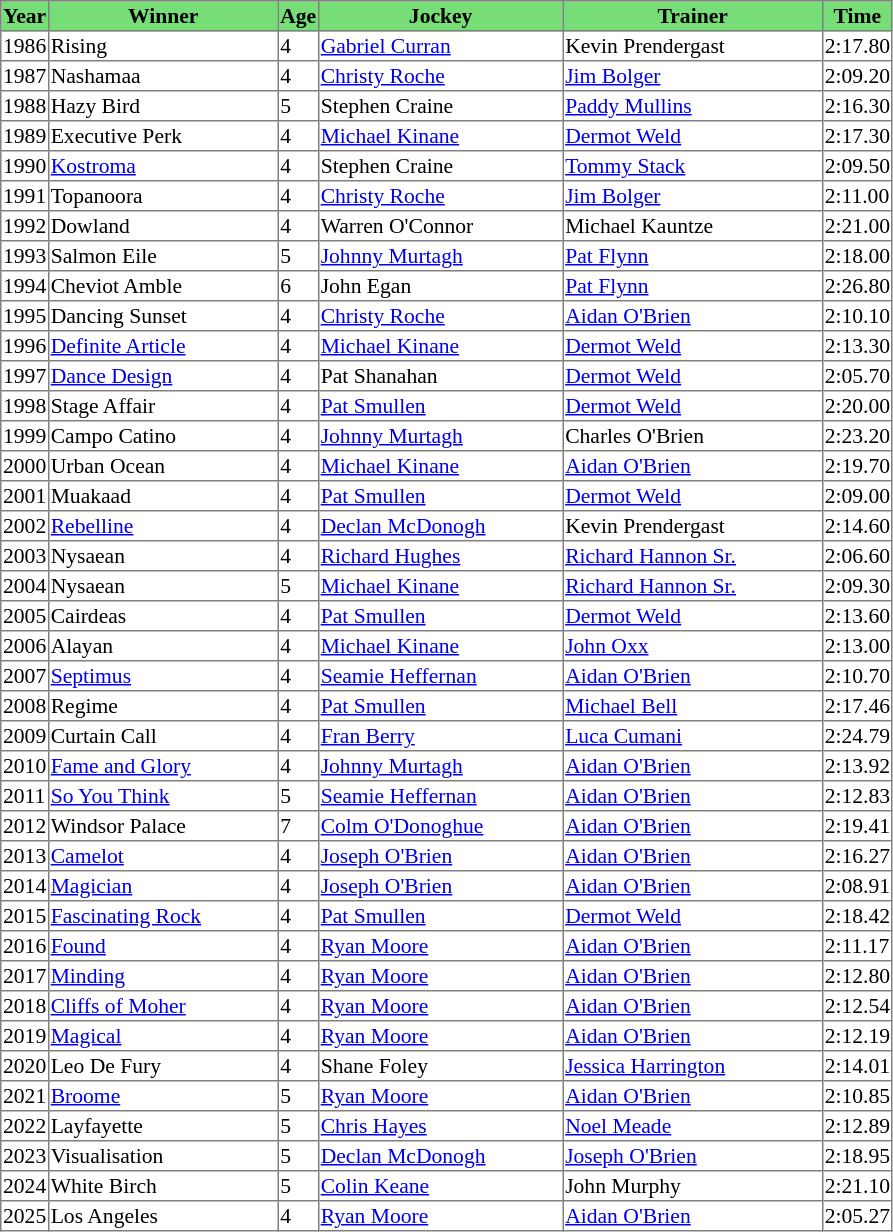<table class = "sortable" | border="1" style="border-collapse: collapse; font-size:90%">
<tr bgcolor="#77dd77" align="center">
<th>Year</th>
<th>Winner</th>
<th>Age</th>
<th>Jockey</th>
<th>Trainer</th>
<th>Time</th>
</tr>
<tr>
<td>1986</td>
<td width=150px>Rising</td>
<td>4</td>
<td width=160px><a href='#'>Gabriel Curran</a></td>
<td width=170px>Kevin Prendergast</td>
<td>2:17.80</td>
</tr>
<tr>
<td>1987</td>
<td>Nashamaa</td>
<td>4</td>
<td><a href='#'>Christy Roche</a></td>
<td><a href='#'>Jim Bolger</a></td>
<td>2:09.20</td>
</tr>
<tr>
<td>1988</td>
<td>Hazy Bird</td>
<td>5</td>
<td>Stephen Craine</td>
<td><a href='#'>Paddy Mullins</a></td>
<td>2:16.30</td>
</tr>
<tr>
<td>1989</td>
<td>Executive Perk</td>
<td>4</td>
<td><a href='#'>Michael Kinane</a></td>
<td><a href='#'>Dermot Weld</a></td>
<td>2:17.30</td>
</tr>
<tr>
<td>1990</td>
<td><a href='#'>Kostroma</a></td>
<td>4</td>
<td>Stephen Craine</td>
<td><a href='#'>Tommy Stack</a></td>
<td>2:09.50</td>
</tr>
<tr>
<td>1991</td>
<td>Topanoora</td>
<td>4</td>
<td><a href='#'>Christy Roche</a></td>
<td><a href='#'>Jim Bolger</a></td>
<td>2:11.00</td>
</tr>
<tr>
<td>1992</td>
<td>Dowland</td>
<td>4</td>
<td>Warren O'Connor</td>
<td>Michael Kauntze</td>
<td>2:21.00</td>
</tr>
<tr>
<td>1993</td>
<td>Salmon Eile</td>
<td>5</td>
<td><a href='#'>Johnny Murtagh</a></td>
<td><a href='#'>Pat Flynn</a></td>
<td>2:18.00</td>
</tr>
<tr>
<td>1994</td>
<td>Cheviot Amble</td>
<td>6</td>
<td>John Egan</td>
<td><a href='#'>Pat Flynn</a></td>
<td>2:26.80</td>
</tr>
<tr>
<td>1995</td>
<td>Dancing Sunset</td>
<td>4</td>
<td><a href='#'>Christy Roche</a></td>
<td><a href='#'>Aidan O'Brien</a></td>
<td>2:10.10</td>
</tr>
<tr>
<td>1996</td>
<td><a href='#'>Definite Article</a></td>
<td>4</td>
<td><a href='#'>Michael Kinane</a></td>
<td><a href='#'>Dermot Weld</a></td>
<td>2:13.30</td>
</tr>
<tr>
<td>1997</td>
<td><a href='#'>Dance Design</a></td>
<td>4</td>
<td>Pat Shanahan</td>
<td><a href='#'>Dermot Weld</a></td>
<td>2:05.70</td>
</tr>
<tr>
<td>1998</td>
<td>Stage Affair</td>
<td>4</td>
<td><a href='#'>Pat Smullen</a></td>
<td><a href='#'>Dermot Weld</a></td>
<td>2:20.00</td>
</tr>
<tr>
<td>1999</td>
<td>Campo Catino</td>
<td>4</td>
<td><a href='#'>Johnny Murtagh</a></td>
<td>Charles O'Brien</td>
<td>2:23.20</td>
</tr>
<tr>
<td>2000</td>
<td>Urban Ocean</td>
<td>4</td>
<td><a href='#'>Michael Kinane</a></td>
<td><a href='#'>Aidan O'Brien</a></td>
<td>2:19.70</td>
</tr>
<tr>
<td>2001</td>
<td>Muakaad</td>
<td>4</td>
<td><a href='#'>Pat Smullen</a></td>
<td><a href='#'>Dermot Weld</a></td>
<td>2:09.00</td>
</tr>
<tr>
<td>2002</td>
<td><a href='#'>Rebelline</a></td>
<td>4</td>
<td><a href='#'>Declan McDonogh</a></td>
<td>Kevin Prendergast</td>
<td>2:14.60</td>
</tr>
<tr>
<td>2003</td>
<td>Nysaean</td>
<td>4</td>
<td><a href='#'>Richard Hughes</a></td>
<td><a href='#'>Richard Hannon Sr.</a></td>
<td>2:06.60</td>
</tr>
<tr>
<td>2004</td>
<td>Nysaean</td>
<td>5</td>
<td><a href='#'>Michael Kinane</a></td>
<td><a href='#'>Richard Hannon Sr.</a></td>
<td>2:09.30</td>
</tr>
<tr>
<td>2005</td>
<td>Cairdeas</td>
<td>4</td>
<td><a href='#'>Pat Smullen</a></td>
<td><a href='#'>Dermot Weld</a></td>
<td>2:13.60</td>
</tr>
<tr>
<td>2006</td>
<td>Alayan</td>
<td>4</td>
<td><a href='#'>Michael Kinane</a></td>
<td><a href='#'>John Oxx</a></td>
<td>2:13.00</td>
</tr>
<tr>
<td>2007</td>
<td><a href='#'>Septimus</a></td>
<td>4</td>
<td><a href='#'>Seamie Heffernan</a></td>
<td><a href='#'>Aidan O'Brien</a></td>
<td>2:10.70</td>
</tr>
<tr>
<td>2008</td>
<td>Regime</td>
<td>4</td>
<td><a href='#'>Pat Smullen</a></td>
<td><a href='#'>Michael Bell</a></td>
<td>2:17.46</td>
</tr>
<tr>
<td>2009</td>
<td>Curtain Call</td>
<td>4</td>
<td><a href='#'>Fran Berry</a></td>
<td><a href='#'>Luca Cumani</a></td>
<td>2:24.79</td>
</tr>
<tr>
<td>2010</td>
<td><a href='#'>Fame and Glory</a></td>
<td>4</td>
<td><a href='#'>Johnny Murtagh</a></td>
<td><a href='#'>Aidan O'Brien</a></td>
<td>2:13.92</td>
</tr>
<tr>
<td>2011</td>
<td><a href='#'>So You Think</a></td>
<td>5</td>
<td><a href='#'>Seamie Heffernan</a></td>
<td><a href='#'>Aidan O'Brien</a></td>
<td>2:12.83</td>
</tr>
<tr>
<td>2012</td>
<td>Windsor Palace</td>
<td>7</td>
<td><a href='#'>Colm O'Donoghue</a></td>
<td><a href='#'>Aidan O'Brien</a></td>
<td>2:19.41</td>
</tr>
<tr>
<td>2013</td>
<td><a href='#'>Camelot</a></td>
<td>4</td>
<td><a href='#'>Joseph O'Brien</a></td>
<td><a href='#'>Aidan O'Brien</a></td>
<td>2:16.27</td>
</tr>
<tr>
<td>2014</td>
<td><a href='#'>Magician</a></td>
<td>4</td>
<td><a href='#'>Joseph O'Brien</a></td>
<td><a href='#'>Aidan O'Brien</a></td>
<td>2:08.91</td>
</tr>
<tr>
<td>2015</td>
<td><a href='#'>Fascinating Rock</a></td>
<td>4</td>
<td><a href='#'>Pat Smullen</a></td>
<td><a href='#'>Dermot Weld</a></td>
<td>2:18.42</td>
</tr>
<tr>
<td>2016</td>
<td><a href='#'>Found</a></td>
<td>4</td>
<td><a href='#'>Ryan Moore</a></td>
<td><a href='#'>Aidan O'Brien</a></td>
<td>2:11.17</td>
</tr>
<tr>
<td>2017</td>
<td><a href='#'>Minding</a></td>
<td>4</td>
<td><a href='#'>Ryan Moore</a></td>
<td><a href='#'>Aidan O'Brien</a></td>
<td>2:12.80</td>
</tr>
<tr>
<td>2018</td>
<td><a href='#'>Cliffs of Moher</a></td>
<td>4</td>
<td><a href='#'>Ryan Moore</a></td>
<td><a href='#'>Aidan O'Brien</a></td>
<td>2:12.54</td>
</tr>
<tr>
<td>2019</td>
<td><a href='#'>Magical</a></td>
<td>4</td>
<td><a href='#'>Ryan Moore</a></td>
<td><a href='#'>Aidan O'Brien</a></td>
<td>2:12.19</td>
</tr>
<tr>
<td>2020</td>
<td>Leo De Fury</td>
<td>4</td>
<td>Shane Foley</td>
<td><a href='#'>Jessica Harrington</a></td>
<td>2:14.01</td>
</tr>
<tr>
<td>2021</td>
<td><a href='#'>Broome</a></td>
<td>5</td>
<td><a href='#'>Ryan Moore</a></td>
<td><a href='#'>Aidan O'Brien</a></td>
<td>2:10.85</td>
</tr>
<tr>
<td>2022</td>
<td>Layfayette</td>
<td>5</td>
<td><a href='#'>Chris Hayes</a></td>
<td><a href='#'>Noel Meade</a></td>
<td>2:12.89</td>
</tr>
<tr>
<td>2023</td>
<td>Visualisation</td>
<td>5</td>
<td><a href='#'>Declan McDonogh</a></td>
<td><a href='#'>Joseph O'Brien</a></td>
<td>2:18.95</td>
</tr>
<tr>
<td>2024</td>
<td>White Birch</td>
<td>5</td>
<td><a href='#'>Colin Keane</a></td>
<td>John Murphy</td>
<td>2:21.10</td>
</tr>
<tr>
<td>2025</td>
<td>Los Angeles</td>
<td>4</td>
<td><a href='#'>Ryan Moore</a></td>
<td><a href='#'>Aidan O'Brien</a></td>
<td>2:05.27</td>
</tr>
</table>
